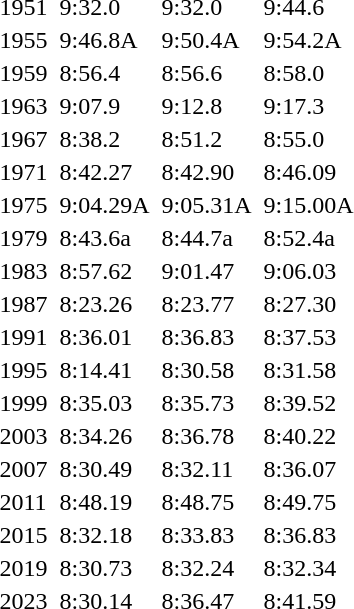<table>
<tr>
<td>1951<br></td>
<td></td>
<td>9:32.0</td>
<td></td>
<td>9:32.0</td>
<td></td>
<td>9:44.6</td>
</tr>
<tr>
<td>1955<br></td>
<td></td>
<td>9:46.8A</td>
<td></td>
<td>9:50.4A</td>
<td></td>
<td>9:54.2A</td>
</tr>
<tr>
<td>1959<br></td>
<td></td>
<td>8:56.4</td>
<td></td>
<td>8:56.6</td>
<td></td>
<td>8:58.0</td>
</tr>
<tr>
<td>1963<br></td>
<td></td>
<td>9:07.9</td>
<td></td>
<td>9:12.8</td>
<td></td>
<td>9:17.3</td>
</tr>
<tr>
<td>1967<br></td>
<td></td>
<td>8:38.2</td>
<td></td>
<td>8:51.2</td>
<td></td>
<td>8:55.0</td>
</tr>
<tr>
<td>1971<br></td>
<td></td>
<td>8:42.27</td>
<td></td>
<td>8:42.90</td>
<td></td>
<td>8:46.09</td>
</tr>
<tr>
<td>1975<br></td>
<td></td>
<td>9:04.29A</td>
<td></td>
<td>9:05.31A</td>
<td></td>
<td>9:15.00A</td>
</tr>
<tr>
<td>1979<br></td>
<td></td>
<td>8:43.6a</td>
<td></td>
<td>8:44.7a</td>
<td></td>
<td>8:52.4a</td>
</tr>
<tr>
<td>1983<br></td>
<td></td>
<td>8:57.62</td>
<td></td>
<td>9:01.47</td>
<td></td>
<td>9:06.03</td>
</tr>
<tr>
<td>1987<br></td>
<td></td>
<td>8:23.26</td>
<td></td>
<td>8:23.77</td>
<td></td>
<td>8:27.30</td>
</tr>
<tr>
<td>1991<br></td>
<td></td>
<td>8:36.01</td>
<td></td>
<td>8:36.83</td>
<td></td>
<td>8:37.53</td>
</tr>
<tr>
<td>1995<br></td>
<td></td>
<td>8:14.41</td>
<td></td>
<td>8:30.58</td>
<td></td>
<td>8:31.58</td>
</tr>
<tr>
<td>1999<br></td>
<td></td>
<td>8:35.03</td>
<td></td>
<td>8:35.73</td>
<td></td>
<td>8:39.52</td>
</tr>
<tr>
<td>2003<br></td>
<td></td>
<td>8:34.26</td>
<td></td>
<td>8:36.78</td>
<td></td>
<td>8:40.22</td>
</tr>
<tr>
<td>2007<br></td>
<td></td>
<td>8:30.49</td>
<td></td>
<td>8:32.11</td>
<td></td>
<td>8:36.07</td>
</tr>
<tr>
<td>2011<br></td>
<td></td>
<td>8:48.19</td>
<td></td>
<td>8:48.75</td>
<td></td>
<td>8:49.75</td>
</tr>
<tr>
<td>2015<br></td>
<td></td>
<td>8:32.18</td>
<td></td>
<td>8:33.83</td>
<td></td>
<td>8:36.83</td>
</tr>
<tr>
<td>2019<br></td>
<td></td>
<td>8:30.73</td>
<td></td>
<td>8:32.24</td>
<td></td>
<td>8:32.34</td>
</tr>
<tr>
<td>2023<br></td>
<td></td>
<td>8:30.14</td>
<td></td>
<td>8:36.47</td>
<td></td>
<td>8:41.59</td>
</tr>
</table>
